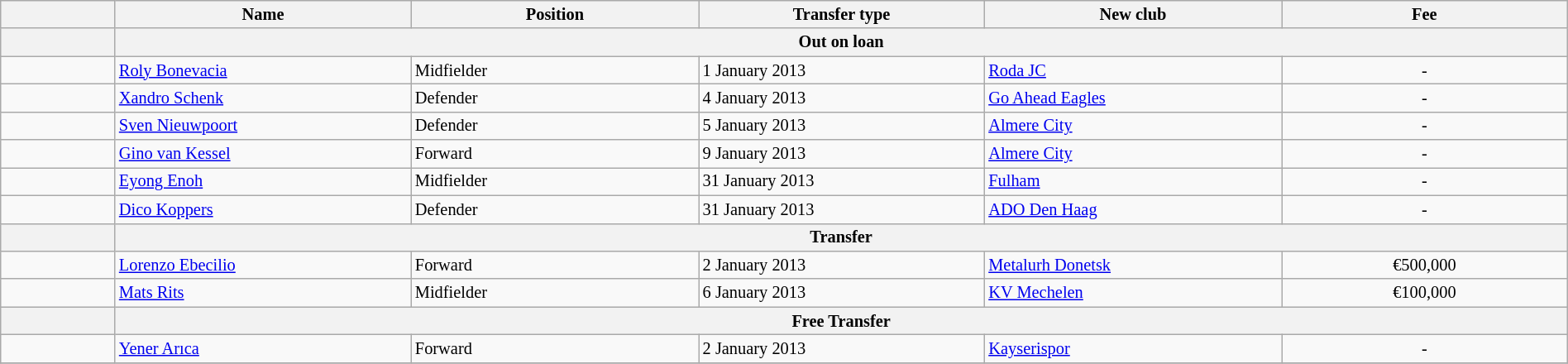<table class="wikitable" style="width:100%; font-size:85%;">
<tr>
<th width="2%"></th>
<th width="5%">Name</th>
<th width="5%">Position</th>
<th width="5%">Transfer type</th>
<th width="5%">New club</th>
<th width="5%">Fee</th>
</tr>
<tr>
<th></th>
<th colspan="5" align="center">Out on loan</th>
</tr>
<tr>
<td align=center></td>
<td align=left> <a href='#'>Roly Bonevacia</a></td>
<td align=left>Midfielder</td>
<td align=left>1 January 2013</td>
<td align=left> <a href='#'>Roda JC</a></td>
<td align=center>-</td>
</tr>
<tr>
<td align=center></td>
<td align=left> <a href='#'>Xandro Schenk</a></td>
<td align=left>Defender</td>
<td align=left>4 January 2013</td>
<td align=left> <a href='#'>Go Ahead Eagles</a></td>
<td align=center>-</td>
</tr>
<tr>
<td align=center></td>
<td align=left> <a href='#'>Sven Nieuwpoort</a></td>
<td align=left>Defender</td>
<td align=left>5 January 2013</td>
<td align=left> <a href='#'>Almere City</a></td>
<td align=center>-</td>
</tr>
<tr>
<td align=center></td>
<td align=left> <a href='#'>Gino van Kessel</a></td>
<td align=left>Forward</td>
<td align=left>9 January 2013</td>
<td align=left> <a href='#'>Almere City</a></td>
<td align=center>-</td>
</tr>
<tr>
<td align=center></td>
<td align=left> <a href='#'>Eyong Enoh</a></td>
<td align=left>Midfielder</td>
<td align=left>31 January 2013</td>
<td align=left> <a href='#'>Fulham</a></td>
<td align=center>-</td>
</tr>
<tr>
<td align=center></td>
<td align=left> <a href='#'>Dico Koppers</a></td>
<td align=left>Defender</td>
<td align=left>31 January 2013</td>
<td align=left> <a href='#'>ADO Den Haag</a></td>
<td align=center>-</td>
</tr>
<tr>
<th></th>
<th colspan="5" align="center">Transfer</th>
</tr>
<tr>
<td align=center></td>
<td align=left> <a href='#'>Lorenzo Ebecilio</a></td>
<td align=left>Forward</td>
<td align=left>2 January 2013</td>
<td align=left> <a href='#'>Metalurh Donetsk</a></td>
<td align=center>€500,000</td>
</tr>
<tr>
<td align=center></td>
<td align=left> <a href='#'>Mats Rits</a></td>
<td align=left>Midfielder</td>
<td align=left>6 January 2013</td>
<td align=left> <a href='#'>KV Mechelen</a></td>
<td align=center>€100,000</td>
</tr>
<tr>
<th></th>
<th colspan="5" align="center">Free Transfer</th>
</tr>
<tr>
<td align=center></td>
<td align=left> <a href='#'>Yener Arıca</a></td>
<td align=left>Forward</td>
<td align=left>2 January 2013</td>
<td align=left> <a href='#'>Kayserispor</a></td>
<td align=center>-</td>
</tr>
<tr>
</tr>
</table>
